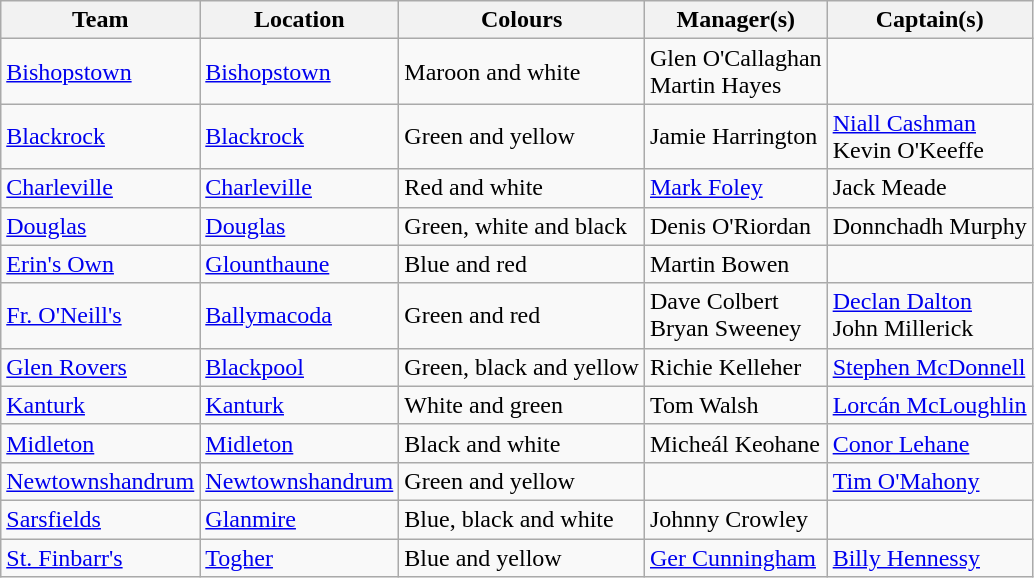<table class="wikitable sortable mw-collapsible">
<tr>
<th>Team</th>
<th>Location</th>
<th>Colours</th>
<th>Manager(s)</th>
<th>Captain(s)</th>
</tr>
<tr align="left">
<td><a href='#'>Bishopstown</a></td>
<td><a href='#'>Bishopstown</a></td>
<td>Maroon and white</td>
<td>Glen O'Callaghan<br>Martin Hayes</td>
<td></td>
</tr>
<tr align="left">
<td><a href='#'>Blackrock</a></td>
<td><a href='#'>Blackrock</a></td>
<td>Green and yellow</td>
<td>Jamie Harrington</td>
<td><a href='#'>Niall Cashman</a><br>Kevin O'Keeffe</td>
</tr>
<tr align="left">
<td><a href='#'>Charleville</a></td>
<td><a href='#'>Charleville</a></td>
<td>Red and white</td>
<td><a href='#'>Mark Foley</a></td>
<td>Jack Meade</td>
</tr>
<tr align="left">
<td><a href='#'>Douglas</a></td>
<td><a href='#'>Douglas</a></td>
<td>Green, white and black</td>
<td>Denis O'Riordan</td>
<td>Donnchadh Murphy</td>
</tr>
<tr align="left">
<td><a href='#'>Erin's Own</a></td>
<td><a href='#'>Glounthaune</a></td>
<td>Blue and red</td>
<td>Martin Bowen</td>
<td></td>
</tr>
<tr align="left">
<td><a href='#'>Fr. O'Neill's</a></td>
<td><a href='#'>Ballymacoda</a></td>
<td>Green and red</td>
<td>Dave Colbert<br>Bryan Sweeney</td>
<td><a href='#'>Declan Dalton</a><br>John Millerick</td>
</tr>
<tr align="left">
<td><a href='#'>Glen Rovers</a></td>
<td><a href='#'>Blackpool</a></td>
<td>Green, black and yellow</td>
<td>Richie Kelleher</td>
<td><a href='#'>Stephen McDonnell</a></td>
</tr>
<tr align="left">
<td><a href='#'>Kanturk</a></td>
<td><a href='#'>Kanturk</a></td>
<td>White and green</td>
<td>Tom Walsh</td>
<td><a href='#'>Lorcán McLoughlin</a></td>
</tr>
<tr align="left">
<td><a href='#'>Midleton</a></td>
<td><a href='#'>Midleton</a></td>
<td>Black and white</td>
<td>Micheál Keohane</td>
<td><a href='#'>Conor Lehane</a></td>
</tr>
<tr align="left">
<td><a href='#'>Newtownshandrum</a></td>
<td><a href='#'>Newtownshandrum</a></td>
<td>Green and yellow</td>
<td></td>
<td><a href='#'>Tim O'Mahony</a></td>
</tr>
<tr align="left">
<td><a href='#'>Sarsfields</a></td>
<td><a href='#'>Glanmire</a></td>
<td>Blue, black and white</td>
<td>Johnny Crowley</td>
<td></td>
</tr>
<tr align="left">
<td><a href='#'>St. Finbarr's</a></td>
<td><a href='#'>Togher</a></td>
<td>Blue and yellow</td>
<td><a href='#'>Ger Cunningham</a></td>
<td><a href='#'>Billy Hennessy</a></td>
</tr>
</table>
